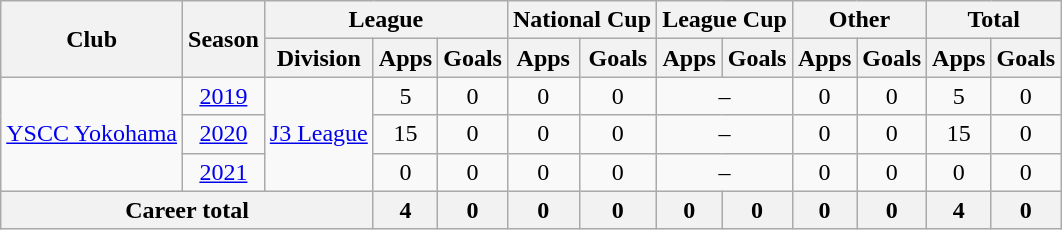<table class="wikitable" style="text-align: center">
<tr>
<th rowspan="2">Club</th>
<th rowspan="2">Season</th>
<th colspan="3">League</th>
<th colspan="2">National Cup</th>
<th colspan="2">League Cup</th>
<th colspan="2">Other</th>
<th colspan="2">Total</th>
</tr>
<tr>
<th>Division</th>
<th>Apps</th>
<th>Goals</th>
<th>Apps</th>
<th>Goals</th>
<th>Apps</th>
<th>Goals</th>
<th>Apps</th>
<th>Goals</th>
<th>Apps</th>
<th>Goals</th>
</tr>
<tr>
<td rowspan="3"><a href='#'>YSCC Yokohama</a></td>
<td><a href='#'>2019</a></td>
<td rowspan="3"><a href='#'>J3 League</a></td>
<td>5</td>
<td>0</td>
<td>0</td>
<td>0</td>
<td colspan="2">–</td>
<td>0</td>
<td>0</td>
<td>5</td>
<td>0</td>
</tr>
<tr>
<td><a href='#'>2020</a></td>
<td>15</td>
<td>0</td>
<td>0</td>
<td>0</td>
<td colspan="2">–</td>
<td>0</td>
<td>0</td>
<td>15</td>
<td>0</td>
</tr>
<tr>
<td><a href='#'>2021</a></td>
<td>0</td>
<td>0</td>
<td>0</td>
<td>0</td>
<td colspan="2">–</td>
<td>0</td>
<td>0</td>
<td>0</td>
<td>0</td>
</tr>
<tr>
<th colspan=3>Career total</th>
<th>4</th>
<th>0</th>
<th>0</th>
<th>0</th>
<th>0</th>
<th>0</th>
<th>0</th>
<th>0</th>
<th>4</th>
<th>0</th>
</tr>
</table>
